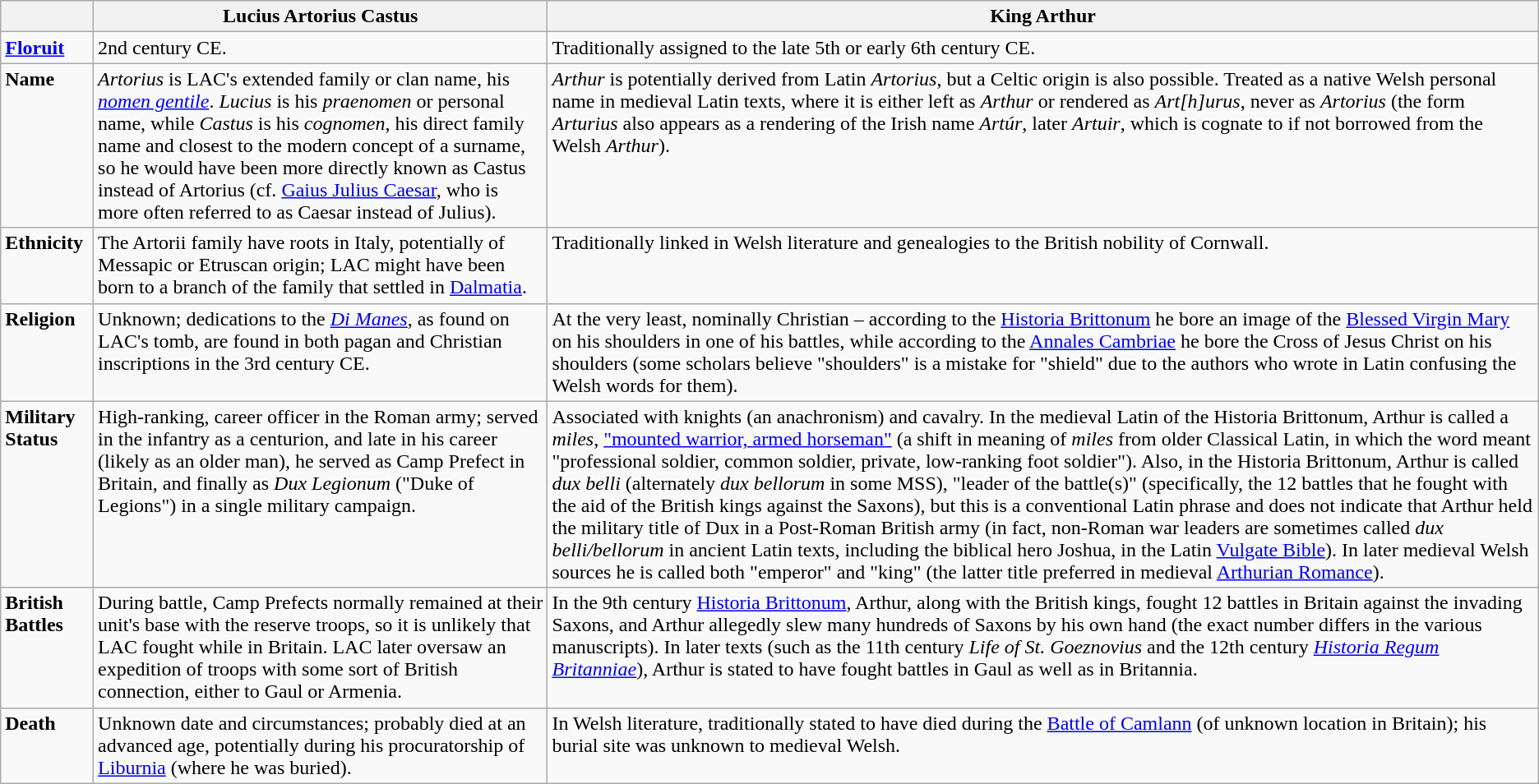<table class="wikitable" border="1">
<tr style="vertical-align: top">
<th></th>
<th>Lucius Artorius Castus</th>
<th>King Arthur</th>
</tr>
<tr style="vertical-align: top">
<td><strong><a href='#'>Floruit</a></strong></td>
<td>2nd century CE.</td>
<td>Traditionally assigned to the late 5th or early 6th century CE.</td>
</tr>
<tr style="vertical-align: top">
<td><strong>Name</strong></td>
<td><em>Artorius</em> is LAC's extended family or clan name, his <em><a href='#'>nomen gentile</a></em>. <em>Lucius</em> is his <em>praenomen</em> or personal name, while <em>Castus</em> is his <em>cognomen</em>, his direct family name and closest to the modern concept of a surname, so he would have been more directly known as Castus instead of Artorius (cf. <a href='#'>Gaius Julius Caesar</a>, who is more often referred to as Caesar instead of Julius).</td>
<td><em>Arthur</em> is potentially derived from Latin <em>Artorius</em>, but a Celtic origin is also possible. Treated as a native Welsh personal name in medieval Latin texts, where it is either left as <em>Arthur</em> or rendered as <em>Art[h]urus</em>, never as <em>Artorius</em> (the form <em>Arturius</em> also appears as a rendering of the Irish name <em>Artúr</em>, later <em>Artuir</em>, which is cognate to if not borrowed from the Welsh <em>Arthur</em>).</td>
</tr>
<tr style="vertical-align: top">
<td><strong>Ethnicity</strong></td>
<td>The Artorii family have roots in Italy, potentially of Messapic or Etruscan origin; LAC might have been born to a branch of the family that settled in <a href='#'>Dalmatia</a>.</td>
<td>Traditionally linked in Welsh literature and genealogies to the British nobility of Cornwall.</td>
</tr>
<tr style="vertical-align: top">
<td><strong>Religion</strong></td>
<td>Unknown; dedications to the <em><a href='#'>Di Manes</a></em>, as found on LAC's tomb, are found in both pagan and Christian inscriptions in the 3rd century CE.</td>
<td>At the very least, nominally Christian – according to the <a href='#'>Historia Brittonum</a> he bore an image of the <a href='#'>Blessed Virgin Mary</a> on his shoulders in one of his battles, while according to the <a href='#'>Annales Cambriae</a> he bore the Cross of Jesus Christ on his shoulders (some scholars believe "shoulders" is a mistake for "shield" due to the authors who wrote in Latin confusing the Welsh words for them).</td>
</tr>
<tr style="vertical-align: top">
<td><strong>Military Status</strong></td>
<td>High-ranking, career officer in the Roman army; served in the infantry as a centurion, and late in his career (likely as an older man), he served as Camp Prefect in Britain, and finally as <em>Dux Legionum</em> ("Duke of Legions") in a single military campaign.</td>
<td>Associated with knights (an anachronism) and cavalry. In the medieval Latin of the Historia Brittonum, Arthur is called a <em>miles</em>, <a href='#'>"mounted warrior, armed horseman"</a> (a shift in meaning of <em>miles</em> from older Classical Latin, in which the word meant "professional soldier, common soldier, private, low-ranking foot soldier"). Also, in the Historia Brittonum, Arthur is called <em>dux belli</em> (alternately <em>dux bellorum</em> in some MSS), "leader of the battle(s)" (specifically, the 12 battles that he fought with the aid of the British kings against the Saxons), but this is a conventional Latin phrase and does not indicate that Arthur held the military title of Dux in a Post-Roman British army (in fact, non-Roman war leaders are sometimes called <em>dux belli/bellorum</em> in ancient Latin texts, including the biblical hero Joshua, in the Latin <a href='#'>Vulgate Bible</a>). In later medieval Welsh sources he is called both "emperor" and "king" (the latter title preferred in medieval <a href='#'>Arthurian Romance</a>).</td>
</tr>
<tr style="vertical-align: top">
<td><strong>British Battles</strong></td>
<td>During battle, Camp Prefects normally remained at their unit's base with the reserve troops, so it is unlikely that LAC fought while in Britain. LAC later oversaw an expedition of troops with some sort of British connection, either to Gaul or Armenia.</td>
<td>In the 9th century <a href='#'>Historia Brittonum</a>, Arthur, along with the British kings, fought 12 battles in Britain against the invading Saxons, and Arthur allegedly slew many hundreds of Saxons by his own hand (the exact number differs in the various manuscripts). In later texts (such as the 11th century <em>Life of St. Goeznovius</em> and the 12th century <em><a href='#'>Historia Regum Britanniae</a></em>), Arthur is stated to have fought battles in Gaul as well as in Britannia.</td>
</tr>
<tr style="vertical-align: top">
<td><strong>Death</strong></td>
<td>Unknown date and circumstances; probably died at an advanced age, potentially during his procuratorship of <a href='#'>Liburnia</a> (where he was buried).</td>
<td>In Welsh literature, traditionally stated to have died during the <a href='#'>Battle of Camlann</a> (of unknown location in Britain); his burial site was unknown to medieval Welsh.</td>
</tr>
</table>
